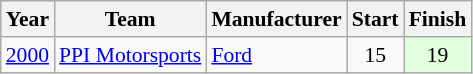<table class="wikitable" style="font-size: 90%;">
<tr>
<th>Year</th>
<th>Team</th>
<th>Manufacturer</th>
<th>Start</th>
<th>Finish</th>
</tr>
<tr>
<td><a href='#'>2000</a></td>
<td><a href='#'>PPI Motorsports</a></td>
<td><a href='#'>Ford</a></td>
<td align=center>15</td>
<td align=center style="background:#DFFFDF;">19</td>
</tr>
</table>
